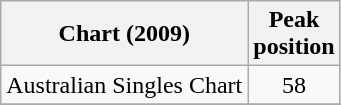<table class="wikitable sortable">
<tr>
<th align="left">Chart (2009)</th>
<th style="text-align:center;">Peak<br>position</th>
</tr>
<tr>
<td>Australian Singles Chart</td>
<td style="text-align:center;">58</td>
</tr>
<tr>
</tr>
</table>
